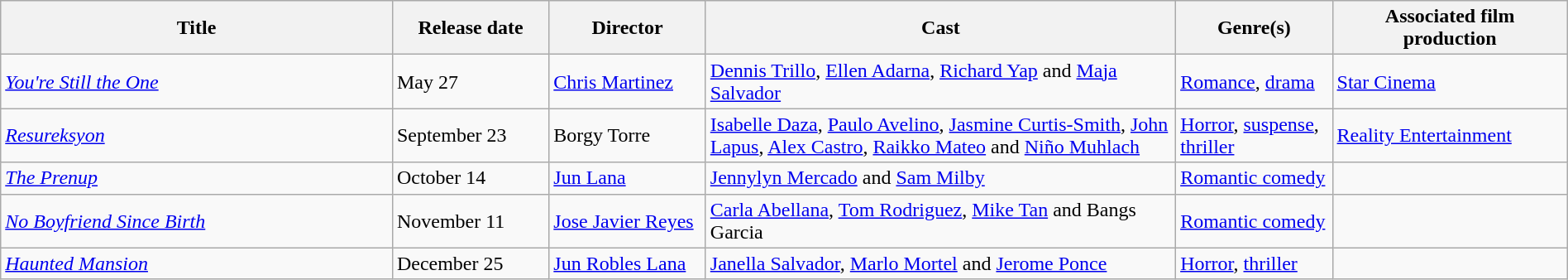<table class="wikitable" style="width:100%;">
<tr>
<th style="width:25%;">Title</th>
<th style="width:10%;">Release date</th>
<th style="width:10%;">Director</th>
<th style="width:30%;">Cast</th>
<th style="width:10%;">Genre(s)</th>
<th style="width:15%;">Associated film production</th>
</tr>
<tr>
<td><em><a href='#'>You're Still the One</a></em></td>
<td>May 27</td>
<td><a href='#'>Chris Martinez</a></td>
<td><a href='#'>Dennis Trillo</a>, <a href='#'>Ellen Adarna</a>, <a href='#'>Richard Yap</a> and <a href='#'>Maja Salvador</a></td>
<td><a href='#'>Romance</a>, <a href='#'>drama</a></td>
<td><a href='#'>Star Cinema</a></td>
</tr>
<tr>
<td><em><a href='#'>Resureksyon</a></em></td>
<td>September 23</td>
<td>Borgy Torre</td>
<td><a href='#'>Isabelle Daza</a>, <a href='#'>Paulo Avelino</a>, <a href='#'>Jasmine Curtis-Smith</a>, <a href='#'>John Lapus</a>, <a href='#'>Alex Castro</a>, <a href='#'>Raikko Mateo</a> and <a href='#'>Niño Muhlach</a></td>
<td><a href='#'>Horror</a>, <a href='#'>suspense</a>, <a href='#'>thriller</a></td>
<td><a href='#'>Reality Entertainment</a></td>
</tr>
<tr>
<td><em><a href='#'>The Prenup</a></em></td>
<td>October 14</td>
<td><a href='#'>Jun Lana</a></td>
<td><a href='#'>Jennylyn Mercado</a> and <a href='#'>Sam Milby</a></td>
<td><a href='#'>Romantic comedy</a></td>
<td></td>
</tr>
<tr>
<td><em><a href='#'>No Boyfriend Since Birth</a></em></td>
<td>November 11</td>
<td><a href='#'>Jose Javier Reyes</a></td>
<td><a href='#'>Carla Abellana</a>, <a href='#'>Tom Rodriguez</a>, <a href='#'>Mike Tan</a> and Bangs Garcia</td>
<td><a href='#'>Romantic comedy</a></td>
<td></td>
</tr>
<tr>
<td><em><a href='#'>Haunted Mansion</a></em></td>
<td>December 25</td>
<td><a href='#'>Jun Robles Lana</a></td>
<td><a href='#'>Janella Salvador</a>, <a href='#'>Marlo Mortel</a> and <a href='#'>Jerome Ponce</a></td>
<td><a href='#'>Horror</a>, <a href='#'>thriller</a></td>
<td></td>
</tr>
</table>
